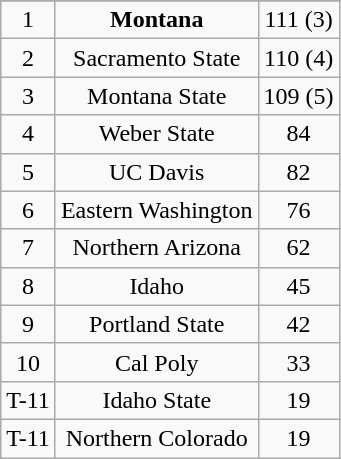<table class="wikitable" style="display: inline-table;">
<tr align="center">
</tr>
<tr align="center">
<td>1</td>
<td><strong>Montana</strong></td>
<td>111 (3)</td>
</tr>
<tr align="center">
<td>2</td>
<td>Sacramento State</td>
<td>110 (4)</td>
</tr>
<tr align="center">
<td>3</td>
<td>Montana State</td>
<td>109 (5)</td>
</tr>
<tr align="center">
<td>4</td>
<td>Weber State</td>
<td>84</td>
</tr>
<tr align="center">
<td>5</td>
<td>UC Davis</td>
<td>82</td>
</tr>
<tr align="center">
<td>6</td>
<td>Eastern Washington</td>
<td>76</td>
</tr>
<tr align="center">
<td>7</td>
<td>Northern Arizona</td>
<td>62</td>
</tr>
<tr align="center">
<td>8</td>
<td>Idaho</td>
<td>45</td>
</tr>
<tr align="center">
<td>9</td>
<td>Portland State</td>
<td>42</td>
</tr>
<tr align="center">
<td>10</td>
<td>Cal Poly</td>
<td>33</td>
</tr>
<tr align="center">
<td>T-11</td>
<td>Idaho State</td>
<td>19</td>
</tr>
<tr align="center">
<td>T-11</td>
<td>Northern Colorado</td>
<td>19</td>
</tr>
</table>
